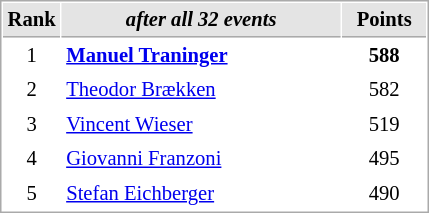<table cellspacing="1" cellpadding="3" style="border:1px solid #aaa; font-size:86%;">
<tr style="background:#e4e4e4;">
<th style="border-bottom:1px solid #AAAAAA; width: 10px;">Rank</th>
<th style="border-bottom:1px solid #AAAAAA; width: 180px;"><em>after all 32 events</em></th>
<th style="border-bottom:1px solid #AAAAAA; width: 50px;">Points</th>
</tr>
<tr>
<td align=center>1</td>
<td> <strong><a href='#'>Manuel Traninger</a></strong></td>
<td align=center><strong>588</strong></td>
</tr>
<tr>
<td align=center>2</td>
<td> <a href='#'>Theodor Brækken</a></td>
<td align=center>582</td>
</tr>
<tr>
<td align=center>3</td>
<td> <a href='#'>Vincent Wieser</a></td>
<td align=center>519</td>
</tr>
<tr>
<td align=center>4</td>
<td> <a href='#'>Giovanni Franzoni</a></td>
<td align=center>495</td>
</tr>
<tr>
<td align=center>5</td>
<td> <a href='#'>Stefan Eichberger</a></td>
<td align=center>490</td>
</tr>
</table>
